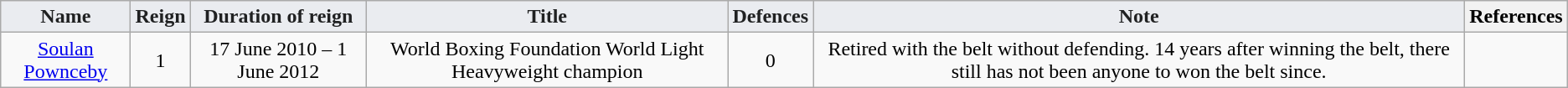<table class="wikitable" style="font-weight:bold; text-align:center;">
<tr>
<th style="vertical-align:middle; background-color:#EAECF0; color:#202122;">Name</th>
<th style="vertical-align:middle; background-color:#EAECF0; color:#202122;">Reign</th>
<th style="vertical-align:middle; background-color:#EAECF0; color:#202122;">Duration of reign</th>
<th style="vertical-align:middle; background-color:#EAECF0; color:#202122;">Title</th>
<th style="vertical-align:middle; background-color:#EAECF0; color:#202122;">Defences</th>
<th style="vertical-align:middle; background-color:#EAECF0; color:#202122;">Note</th>
<th>References</th>
</tr>
<tr style="font-weight:normal;">
<td><a href='#'>Soulan Pownceby</a></td>
<td>1</td>
<td>17 June 2010 – 1 June 2012</td>
<td>World Boxing Foundation World Light Heavyweight champion</td>
<td>0</td>
<td>Retired with the belt without defending. 14 years after winning the belt, there still has not been anyone to won the belt since.</td>
<td></td>
</tr>
</table>
